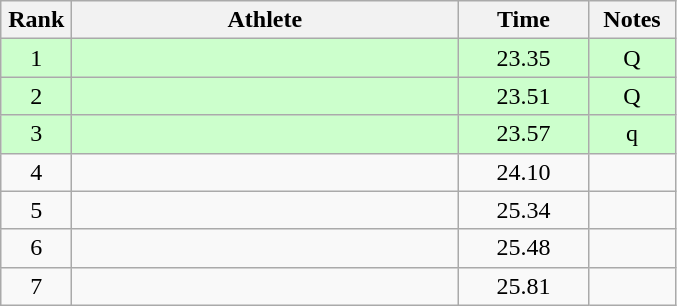<table class="wikitable" style="text-align:center">
<tr>
<th width=40>Rank</th>
<th width=250>Athlete</th>
<th width=80>Time</th>
<th width=50>Notes</th>
</tr>
<tr bgcolor=ccffcc>
<td>1</td>
<td align=left></td>
<td>23.35</td>
<td>Q</td>
</tr>
<tr bgcolor=ccffcc>
<td>2</td>
<td align=left></td>
<td>23.51</td>
<td>Q</td>
</tr>
<tr bgcolor=ccffcc>
<td>3</td>
<td align=left></td>
<td>23.57</td>
<td>q</td>
</tr>
<tr>
<td>4</td>
<td align=left></td>
<td>24.10</td>
<td></td>
</tr>
<tr>
<td>5</td>
<td align=left></td>
<td>25.34</td>
<td></td>
</tr>
<tr>
<td>6</td>
<td align=left></td>
<td>25.48</td>
<td></td>
</tr>
<tr>
<td>7</td>
<td align=left></td>
<td>25.81</td>
<td></td>
</tr>
</table>
